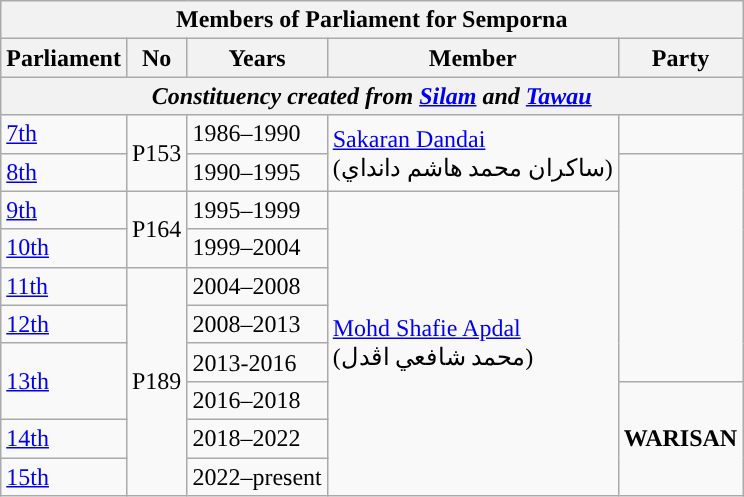<table class=wikitable>
<tr>
<th colspan="5">Members of Parliament for Semporna</th>
</tr>
<tr>
<th>Parliament</th>
<th>No</th>
<th>Years</th>
<th>Member</th>
<th>Party</th>
</tr>
<tr>
<th colspan="5" align="center"><em>Constituency created from <a href='#'>Silam</a> and <a href='#'>Tawau</a></em></th>
</tr>
<tr>
<td><a href='#'>7th</a></td>
<td rowspan="2">P153</td>
<td>1986–1990</td>
<td rowspan=2><a href='#'>Sakaran Dandai</a> <br> (ساکران محمد هاشم دانداي)</td>
<td></td>
</tr>
<tr>
<td><a href='#'>8th</a></td>
<td>1990–1995</td>
<td rowspan="6"></td>
</tr>
<tr>
<td><a href='#'>9th</a></td>
<td rowspan="2">P164</td>
<td>1995–1999</td>
<td rowspan="8"><a href='#'>Mohd Shafie Apdal</a> <br> (محمد شافعي اڤدل)</td>
</tr>
<tr>
<td><a href='#'>10th</a></td>
<td>1999–2004</td>
</tr>
<tr>
<td><a href='#'>11th</a></td>
<td rowspan="6">P189</td>
<td>2004–2008</td>
</tr>
<tr>
<td><a href='#'>12th</a></td>
<td>2008–2013</td>
</tr>
<tr>
<td rowspan=2><a href='#'>13th</a></td>
<td>2013-2016</td>
</tr>
<tr>
<td>2016–2018</td>
<td rowspan="3"><strong>WARISAN</strong></td>
</tr>
<tr>
<td><a href='#'>14th</a></td>
<td>2018–2022</td>
</tr>
<tr>
<td><a href='#'>15th</a></td>
<td>2022–present</td>
</tr>
</table>
